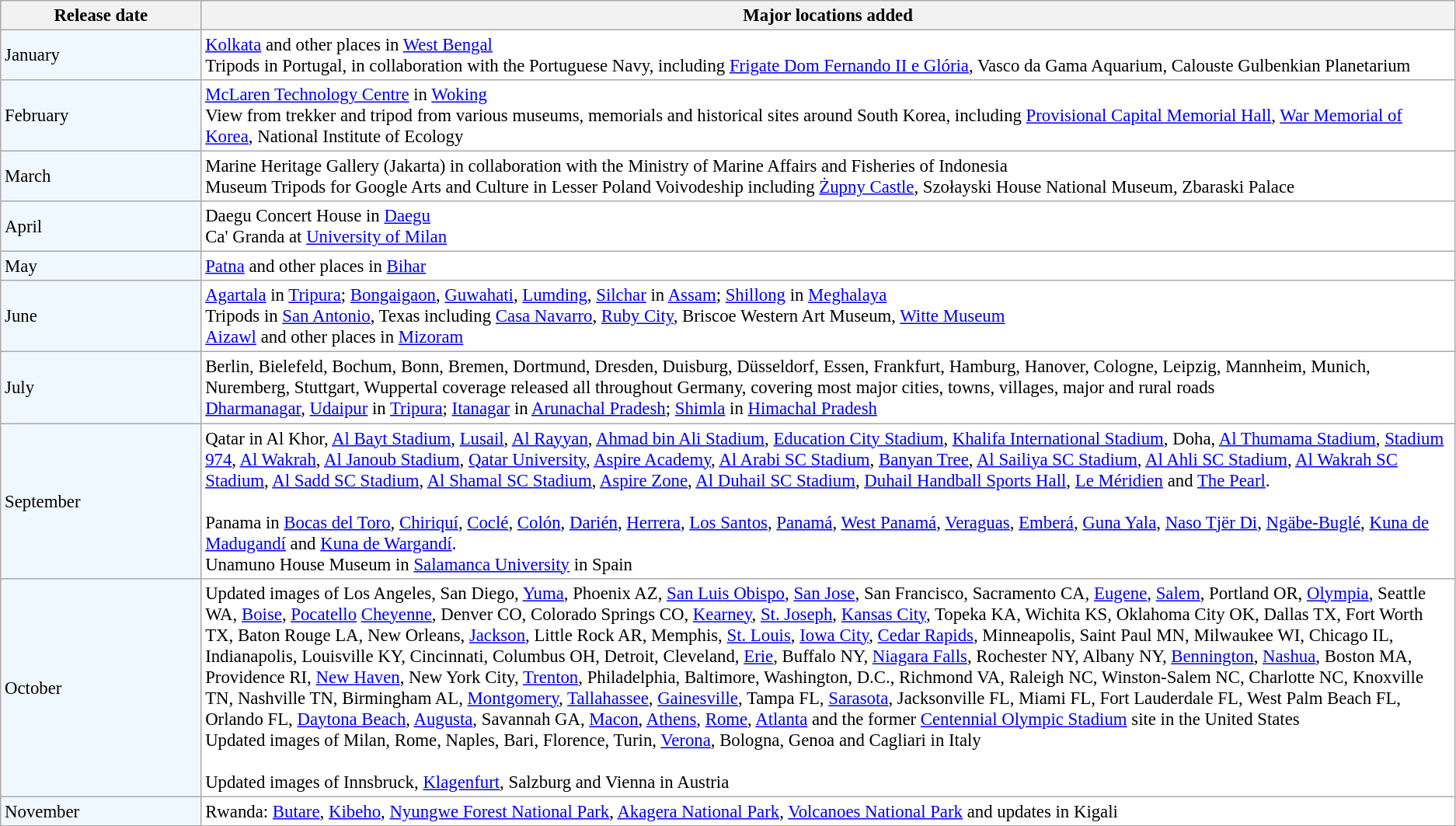<table class="wikitable" style="font-size:95%">
<tr>
<th style="width:165px;">Release date</th>
<th>Major locations added</th>
</tr>
<tr>
<td style="background:#f0f8ff;">January</td>
<td style="background:#fff;"><a href='#'>Kolkata</a> and other places in <a href='#'>West Bengal</a> <br>Tripods in Portugal, in collaboration with the Portuguese Navy, including <a href='#'>Frigate Dom Fernando II e Glória</a>, Vasco da Gama Aquarium, Calouste Gulbenkian Planetarium</td>
</tr>
<tr>
<td style="background:#f0f8ff;">February</td>
<td style="background:#fff;"><a href='#'>McLaren Technology Centre</a> in <a href='#'>Woking</a> <br>View from trekker and tripod from various museums, memorials and historical sites around South Korea, including <a href='#'>Provisional Capital Memorial Hall</a>, <a href='#'>War Memorial of Korea</a>, National Institute of Ecology</td>
</tr>
<tr>
<td style="background:#f0f8ff;">March</td>
<td style="background:#fff;">Marine Heritage Gallery (Jakarta) in collaboration with the Ministry of Marine Affairs and Fisheries of Indonesia <br>Museum Tripods for Google Arts and Culture in Lesser Poland Voivodeship including <a href='#'>Żupny Castle</a>, Szołayski House National Museum, Zbaraski Palace</td>
</tr>
<tr>
<td style="background:#f0f8ff;">April</td>
<td style="background:#fff;">Daegu Concert House in <a href='#'>Daegu</a> <br>Ca' Granda at <a href='#'>University of Milan</a></td>
</tr>
<tr>
<td style="background:#f0f8ff;">May</td>
<td style="background:#fff;"><a href='#'>Patna</a> and other places in <a href='#'>Bihar</a></td>
</tr>
<tr>
<td style="background:#f0f8ff;">June</td>
<td style="background:#fff;"><a href='#'>Agartala</a> in <a href='#'>Tripura</a>; <a href='#'>Bongaigaon</a>, <a href='#'>Guwahati</a>, <a href='#'>Lumding</a>, <a href='#'>Silchar</a> in <a href='#'>Assam</a>; <a href='#'>Shillong</a> in <a href='#'>Meghalaya</a><br>Tripods in <a href='#'>San Antonio</a>, Texas including <a href='#'>Casa Navarro</a>, <a href='#'>Ruby City</a>, Briscoe Western Art Museum, <a href='#'>Witte Museum</a><br><a href='#'>Aizawl</a> and other places in <a href='#'>Mizoram</a></td>
</tr>
<tr>
<td style="background:#f0f8ff;">July</td>
<td style="background:#fff;">Berlin, Bielefeld, Bochum, Bonn, Bremen, Dortmund, Dresden, Duisburg, Düsseldorf, Essen, Frankfurt, Hamburg, Hanover, Cologne, Leipzig, Mannheim, Munich, Nuremberg, Stuttgart, Wuppertal coverage released all throughout Germany, covering most major cities, towns, villages, major and rural roads<br> <a href='#'>Dharmanagar</a>, <a href='#'>Udaipur</a> in <a href='#'>Tripura</a>; <a href='#'>Itanagar</a> in <a href='#'>Arunachal Pradesh</a>; <a href='#'>Shimla</a> in <a href='#'>Himachal Pradesh</a></td>
</tr>
<tr>
<td style="background:#f0f8ff;">September</td>
<td style="background:#fff;">Qatar in Al Khor, <a href='#'>Al Bayt Stadium</a>, <a href='#'>Lusail</a>, <a href='#'>Al Rayyan</a>, <a href='#'>Ahmad bin Ali Stadium</a>, <a href='#'>Education City Stadium</a>, <a href='#'>Khalifa International Stadium</a>, Doha, <a href='#'>Al Thumama Stadium</a>, <a href='#'>Stadium 974</a>, <a href='#'>Al Wakrah</a>, <a href='#'>Al Janoub Stadium</a>, <a href='#'>Qatar University</a>, <a href='#'>Aspire Academy</a>, <a href='#'>Al Arabi SC Stadium</a>, <a href='#'>Banyan Tree</a>, <a href='#'>Al Sailiya SC Stadium</a>, <a href='#'>Al Ahli SC Stadium</a>, <a href='#'>Al Wakrah SC Stadium</a>, <a href='#'>Al Sadd SC Stadium</a>, <a href='#'>Al Shamal SC Stadium</a>, <a href='#'>Aspire Zone</a>, <a href='#'>Al Duhail SC Stadium</a>, <a href='#'>Duhail Handball Sports Hall</a>, <a href='#'>Le Méridien</a> and <a href='#'>The Pearl</a>.<br><br>Panama in <a href='#'>Bocas del Toro</a>, <a href='#'>Chiriquí</a>, <a href='#'>Coclé</a>, <a href='#'>Colón</a>, <a href='#'>Darién</a>, <a href='#'>Herrera</a>, <a href='#'>Los Santos</a>, <a href='#'>Panamá</a>, <a href='#'>West Panamá</a>, <a href='#'>Veraguas</a>, <a href='#'>Emberá</a>, <a href='#'>Guna Yala</a>, <a href='#'>Naso Tjër Di</a>, <a href='#'>Ngäbe-Buglé</a>, <a href='#'>Kuna de Madugandí</a> and <a href='#'>Kuna de Wargandí</a>. <br>Unamuno House Museum in <a href='#'>Salamanca University</a> in Spain</td>
</tr>
<tr>
<td style="background:#f0f8ff;">October</td>
<td style="background:#fff;">Updated images of Los Angeles, San Diego, <a href='#'>Yuma</a>, Phoenix AZ, <a href='#'>San Luis Obispo</a>, <a href='#'>San Jose</a>, San Francisco, Sacramento CA, <a href='#'>Eugene</a>, <a href='#'>Salem</a>, Portland OR, <a href='#'>Olympia</a>, Seattle WA, <a href='#'>Boise</a>, <a href='#'>Pocatello</a> <a href='#'>Cheyenne</a>, Denver CO, Colorado Springs CO, <a href='#'>Kearney</a>, <a href='#'>St. Joseph</a>, <a href='#'>Kansas City</a>, Topeka KA, Wichita KS, Oklahoma City OK, Dallas TX, Fort Worth TX, Baton Rouge LA, New Orleans, <a href='#'>Jackson</a>, Little Rock AR, Memphis, <a href='#'>St. Louis</a>,  <a href='#'>Iowa City</a>, <a href='#'>Cedar Rapids</a>, Minneapolis, Saint Paul MN, Milwaukee WI, Chicago IL, Indianapolis, Louisville KY, Cincinnati, Columbus OH, Detroit, Cleveland, <a href='#'>Erie</a>, Buffalo NY, <a href='#'>Niagara Falls</a>, Rochester NY, Albany NY, <a href='#'>Bennington</a>, <a href='#'>Nashua</a>, Boston MA, Providence RI, <a href='#'>New Haven</a>, New York City, <a href='#'>Trenton</a>, Philadelphia, Baltimore, Washington, D.C., Richmond VA, Raleigh NC, Winston-Salem NC, Charlotte NC, Knoxville TN, Nashville TN, Birmingham AL, <a href='#'>Montgomery</a>, <a href='#'>Tallahassee</a>, <a href='#'>Gainesville</a>, Tampa FL, <a href='#'>Sarasota</a>, Jacksonville FL, Miami FL, Fort Lauderdale FL, West Palm Beach FL, Orlando FL, <a href='#'>Daytona Beach</a>, <a href='#'>Augusta</a>, Savannah GA, <a href='#'>Macon</a>, <a href='#'>Athens</a>, <a href='#'>Rome</a>, <a href='#'>Atlanta</a> and the former <a href='#'>Centennial Olympic Stadium</a> site in the United States<br>Updated images of Milan, Rome, Naples, Bari, Florence, Turin, <a href='#'>Verona</a>, Bologna, Genoa and Cagliari in Italy<br><br>Updated images of Innsbruck, <a href='#'>Klagenfurt</a>,
Salzburg and Vienna in Austria</td>
</tr>
<tr>
<td style="background:#f0f8ff;">November</td>
<td style="background:#fff;">Rwanda: <a href='#'>Butare</a>, <a href='#'>Kibeho</a>, <a href='#'>Nyungwe Forest National Park</a>, <a href='#'>Akagera National Park</a>, <a href='#'>Volcanoes National Park</a> and updates in Kigali</td>
</tr>
</table>
